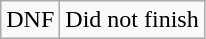<table class="wikitable">
<tr>
<td style="text-align:center;">DNF</td>
<td>Did not finish</td>
</tr>
</table>
